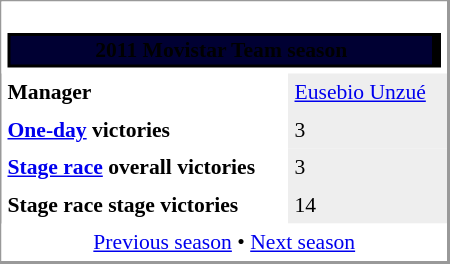<table align="right" cellpadding="4" cellspacing="0" style="margin-left:1em; width:300px; font-size:90%; border:1px solid #999; border-right-width:2px; border-bottom-width:2px; background-color:white;">
<tr>
<th colspan="2" style="background-color:white;"><br><table style="background:black;text-align:center;width:100%;">
<tr>
<td style="background:#000033;" align="center" width="100%"><span> 2011 Movistar Team season</span></td>
<td padding=15px></td>
</tr>
</table>
</th>
</tr>
<tr>
<td><strong>Manager </strong></td>
<td bgcolor=#EEEEEE><a href='#'>Eusebio Unzué</a></td>
</tr>
<tr>
<td><strong><a href='#'>One-day</a> victories</strong></td>
<td bgcolor=#EEEEEE>3</td>
</tr>
<tr>
<td><strong><a href='#'>Stage race</a> overall victories</strong></td>
<td bgcolor=#EEEEEE>3</td>
</tr>
<tr>
<td><strong>Stage race stage victories</strong></td>
<td bgcolor=#EEEEEE>14</td>
</tr>
<tr>
<td colspan="2" bgcolor="white" align="center"><a href='#'>Previous season</a> • <a href='#'>Next season</a></td>
</tr>
</table>
